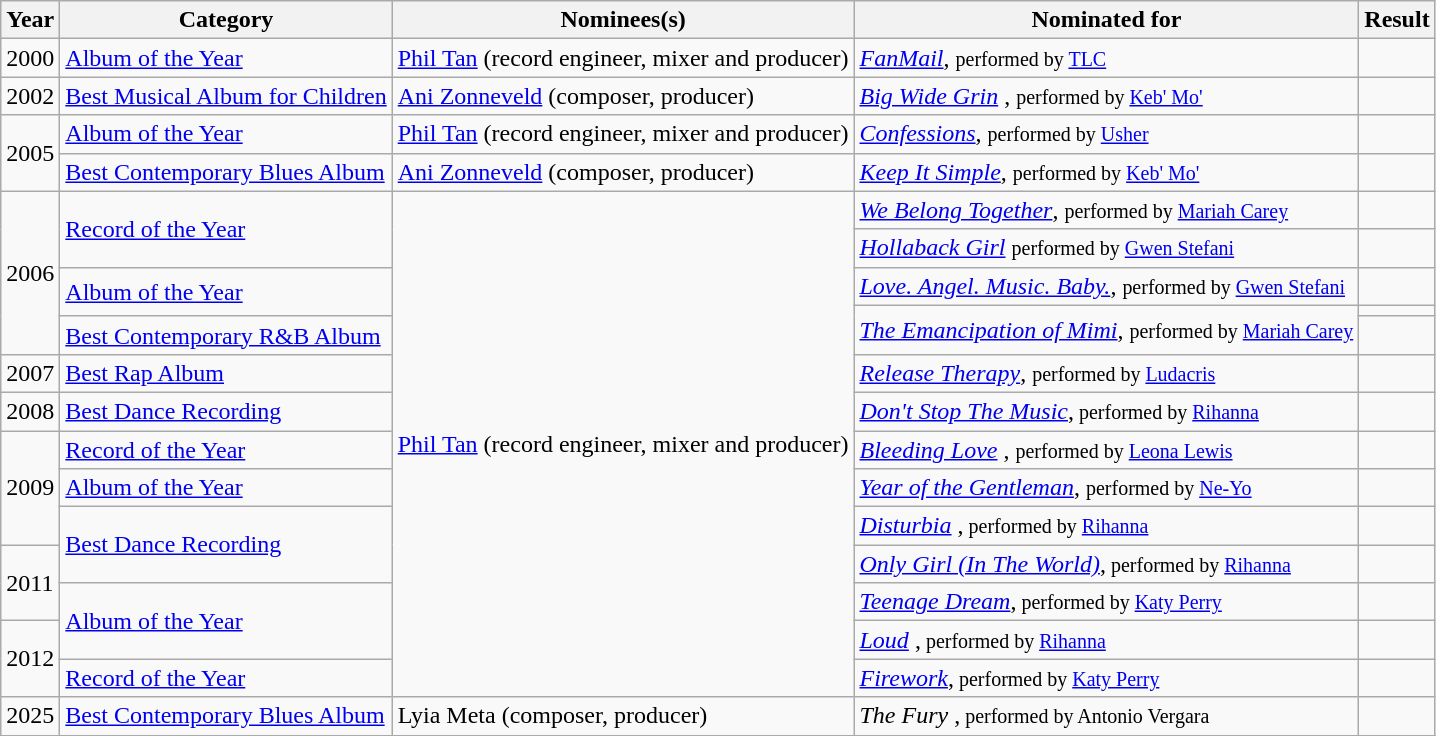<table class="wikitable">
<tr>
<th>Year</th>
<th>Category</th>
<th>Nominees(s)</th>
<th>Nominated for</th>
<th>Result</th>
</tr>
<tr>
<td>2000</td>
<td><a href='#'>Album of the Year</a></td>
<td><a href='#'>Phil Tan</a> (record engineer, mixer and producer)  </td>
<td><em><a href='#'>FanMail</a></em>, <small> performed by <a href='#'>TLC</a></small></td>
<td></td>
</tr>
<tr>
<td>2002</td>
<td><a href='#'>Best Musical Album for Children</a></td>
<td><a href='#'>Ani Zonneveld</a> (composer, producer) </td>
<td><em><a href='#'>Big Wide Grin</a></em> , <small> performed by <a href='#'>Keb' Mo'</a></small></td>
<td></td>
</tr>
<tr>
<td rowspan="2">2005</td>
<td><a href='#'>Album of the Year</a></td>
<td><a href='#'>Phil Tan</a> (record engineer, mixer and producer)  </td>
<td><em><a href='#'>Confessions</a></em>, <small> performed by <a href='#'>Usher</a></small></td>
<td></td>
</tr>
<tr>
<td><a href='#'>Best Contemporary Blues Album</a></td>
<td><a href='#'>Ani Zonneveld</a> (composer, producer) </td>
<td><em><a href='#'>Keep It Simple</a></em>, <small> performed by <a href='#'>Keb' Mo'</a></small></td>
<td></td>
</tr>
<tr>
<td rowspan="5">2006</td>
<td rowspan="2"><a href='#'>Record of the Year</a></td>
<td rowspan="14"><a href='#'>Phil Tan</a> (record engineer, mixer and producer)  </td>
<td><em><a href='#'>We Belong Together</a></em>,  <small> performed by <a href='#'>Mariah Carey</a></small></td>
<td></td>
</tr>
<tr>
<td><em><a href='#'>Hollaback Girl</a></em>  <small> performed by <a href='#'>Gwen Stefani</a></small></td>
<td></td>
</tr>
<tr>
<td rowspan="2"><a href='#'>Album of the Year</a></td>
<td><em><a href='#'>Love. Angel. Music. Baby.</a></em>, <small>performed by <a href='#'>Gwen Stefani</a></small></td>
<td></td>
</tr>
<tr>
<td rowspan="2"><em><a href='#'>The Emancipation of Mimi</a></em>, <small> performed by <a href='#'>Mariah Carey</a></small></td>
<td></td>
</tr>
<tr>
<td><a href='#'>Best Contemporary R&B Album</a></td>
<td></td>
</tr>
<tr>
<td>2007</td>
<td><a href='#'>Best Rap Album</a></td>
<td><em><a href='#'>Release Therapy</a></em>, <small> performed by <a href='#'>Ludacris</a></small></td>
<td></td>
</tr>
<tr>
<td>2008</td>
<td><a href='#'>Best Dance Recording</a></td>
<td><em><a href='#'>Don't Stop The Music</a></em>,<small> performed by <a href='#'>Rihanna</a></small></td>
<td></td>
</tr>
<tr>
<td rowspan="3">2009</td>
<td><a href='#'>Record of the Year</a></td>
<td><em><a href='#'>Bleeding Love</a></em> , <small> performed by <a href='#'>Leona Lewis</a></small></td>
<td></td>
</tr>
<tr>
<td><a href='#'>Album of the Year</a></td>
<td><em><a href='#'>Year of the Gentleman</a></em>, <small> performed by <a href='#'>Ne-Yo</a></small></td>
<td></td>
</tr>
<tr>
<td rowspan="2"><a href='#'>Best Dance Recording</a></td>
<td><em><a href='#'>Disturbia</a></em> ,<small> performed by <a href='#'>Rihanna</a></small></td>
<td></td>
</tr>
<tr>
<td rowspan="2">2011</td>
<td><em><a href='#'>Only Girl (In The World)</a></em>,<small> performed by <a href='#'>Rihanna</a></small></td>
<td></td>
</tr>
<tr>
<td rowspan="2"><a href='#'>Album of the Year</a></td>
<td><em><a href='#'>Teenage Dream</a></em>,<small> performed by <a href='#'>Katy Perry</a></small></td>
<td></td>
</tr>
<tr>
<td rowspan="2">2012</td>
<td><em><a href='#'>Loud</a></em>  ,<small> performed by <a href='#'>Rihanna</a></small></td>
<td></td>
</tr>
<tr>
<td><a href='#'>Record of the Year</a></td>
<td><em><a href='#'> Firework</a></em>,<small> performed by <a href='#'>Katy Perry</a></small></td>
<td></td>
</tr>
<tr>
<td rowspan="1">2025</td>
<td><a href='#'>Best Contemporary Blues Album</a></td>
<td>Lyia Meta (composer, producer) </td>
<td><em>The Fury</em>  ,<small> performed by Antonio Vergara</small></td>
<td></td>
</tr>
<tr>
</tr>
</table>
